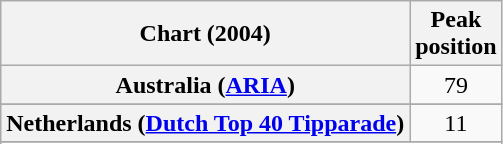<table class="wikitable sortable plainrowheaders" style="text-align:center">
<tr>
<th>Chart (2004)</th>
<th>Peak<br>position</th>
</tr>
<tr>
<th scope="row">Australia (<a href='#'>ARIA</a>)</th>
<td>79</td>
</tr>
<tr>
</tr>
<tr>
</tr>
<tr>
<th scope="row">Netherlands (<a href='#'>Dutch Top 40 Tipparade</a>)</th>
<td>11</td>
</tr>
<tr>
</tr>
<tr>
</tr>
<tr>
</tr>
<tr>
</tr>
</table>
